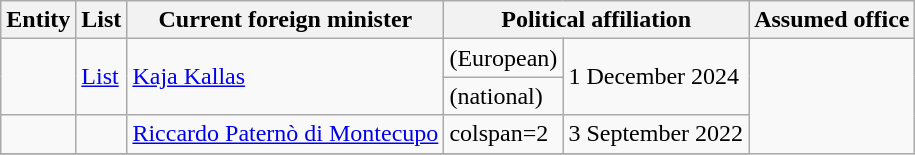<table class="wikitable sortable">
<tr>
<th>Entity</th>
<th>List</th>
<th>Current foreign minister</th>
<th colspan="2">Political affiliation</th>
<th>Assumed office</th>
</tr>
<tr>
<td rowspan="2"></td>
<td rowspan="2"><a href='#'>List</a></td>
<td rowspan="2"><a href='#'>Kaja Kallas</a></td>
<td> (European)</td>
<td rowspan="2">1 December 2024</td>
</tr>
<tr>
<td> (national)</td>
</tr>
<tr>
<td></td>
<td></td>
<td><a href='#'>Riccardo Paternò di Montecupo</a></td>
<td>colspan=2 </td>
<td>3 September 2022</td>
</tr>
<tr>
</tr>
</table>
